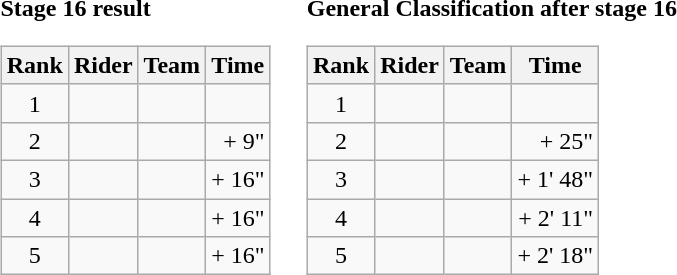<table>
<tr>
<td><strong>Stage 16 result</strong><br><table class="wikitable">
<tr>
<th scope="col">Rank</th>
<th scope="col">Rider</th>
<th scope="col">Team</th>
<th scope="col">Time</th>
</tr>
<tr>
<td style="text-align:center;">1</td>
<td></td>
<td></td>
<td style="text-align:right;"></td>
</tr>
<tr>
<td style="text-align:center;">2</td>
<td></td>
<td></td>
<td style="text-align:right;">+ 9"</td>
</tr>
<tr>
<td style="text-align:center;">3</td>
<td></td>
<td></td>
<td style="text-align:right;">+ 16"</td>
</tr>
<tr>
<td style="text-align:center;">4</td>
<td></td>
<td></td>
<td style="text-align:right;">+ 16"</td>
</tr>
<tr>
<td style="text-align:center;">5</td>
<td></td>
<td></td>
<td style="text-align:right;">+ 16"</td>
</tr>
</table>
</td>
<td></td>
<td><strong>General Classification after stage 16</strong><br><table class="wikitable">
<tr>
<th scope="col">Rank</th>
<th scope="col">Rider</th>
<th scope="col">Team</th>
<th scope="col">Time</th>
</tr>
<tr>
<td style="text-align:center;">1</td>
<td></td>
<td></td>
<td style="text-align:right;"></td>
</tr>
<tr>
<td style="text-align:center;">2</td>
<td></td>
<td></td>
<td style="text-align:right;">+ 25"</td>
</tr>
<tr>
<td style="text-align:center;">3</td>
<td></td>
<td></td>
<td style="text-align:right;">+ 1' 48"</td>
</tr>
<tr>
<td style="text-align:center;">4</td>
<td></td>
<td></td>
<td style="text-align:right;">+ 2' 11"</td>
</tr>
<tr>
<td style="text-align:center;">5</td>
<td></td>
<td></td>
<td style="text-align:right;">+ 2' 18"</td>
</tr>
</table>
</td>
</tr>
</table>
